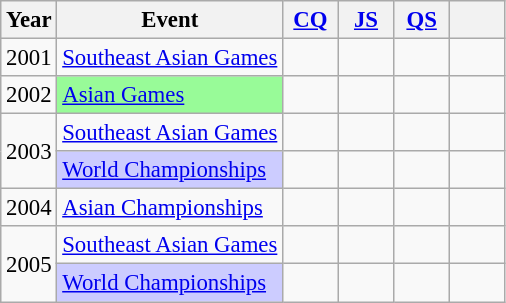<table class="wikitable" style="text-align:center; font-size:95%;">
<tr>
<th align="center">Year</th>
<th align="center">Event</th>
<th style="width:30px;"><a href='#'>CQ</a></th>
<th style="width:30px;"><a href='#'>JS</a></th>
<th style="width:30px;"><a href='#'>QS</a></th>
<th style="width:30px;"></th>
</tr>
<tr>
<td>2001</td>
<td><a href='#'>Southeast Asian Games</a></td>
<td></td>
<td></td>
<td></td>
<td></td>
</tr>
<tr>
<td>2002</td>
<td style="background:#98fb98;" align="left"><a href='#'>Asian Games</a></td>
<td></td>
<td></td>
<td></td>
<td></td>
</tr>
<tr>
<td rowspan="2">2003</td>
<td align="left"><a href='#'>Southeast Asian Games</a></td>
<td></td>
<td></td>
<td></td>
<td></td>
</tr>
<tr>
<td style="background:#ccf;" align="left"><a href='#'>World Championships</a></td>
<td></td>
<td></td>
<td></td>
<td></td>
</tr>
<tr>
<td>2004</td>
<td align="left"><a href='#'>Asian Championships</a></td>
<td></td>
<td></td>
<td></td>
<td></td>
</tr>
<tr>
<td rowspan="2">2005</td>
<td><a href='#'>Southeast Asian Games</a></td>
<td></td>
<td></td>
<td></td>
<td></td>
</tr>
<tr>
<td style="background:#ccf;" align="left"><a href='#'>World Championships</a></td>
<td></td>
<td></td>
<td></td>
<td></td>
</tr>
</table>
